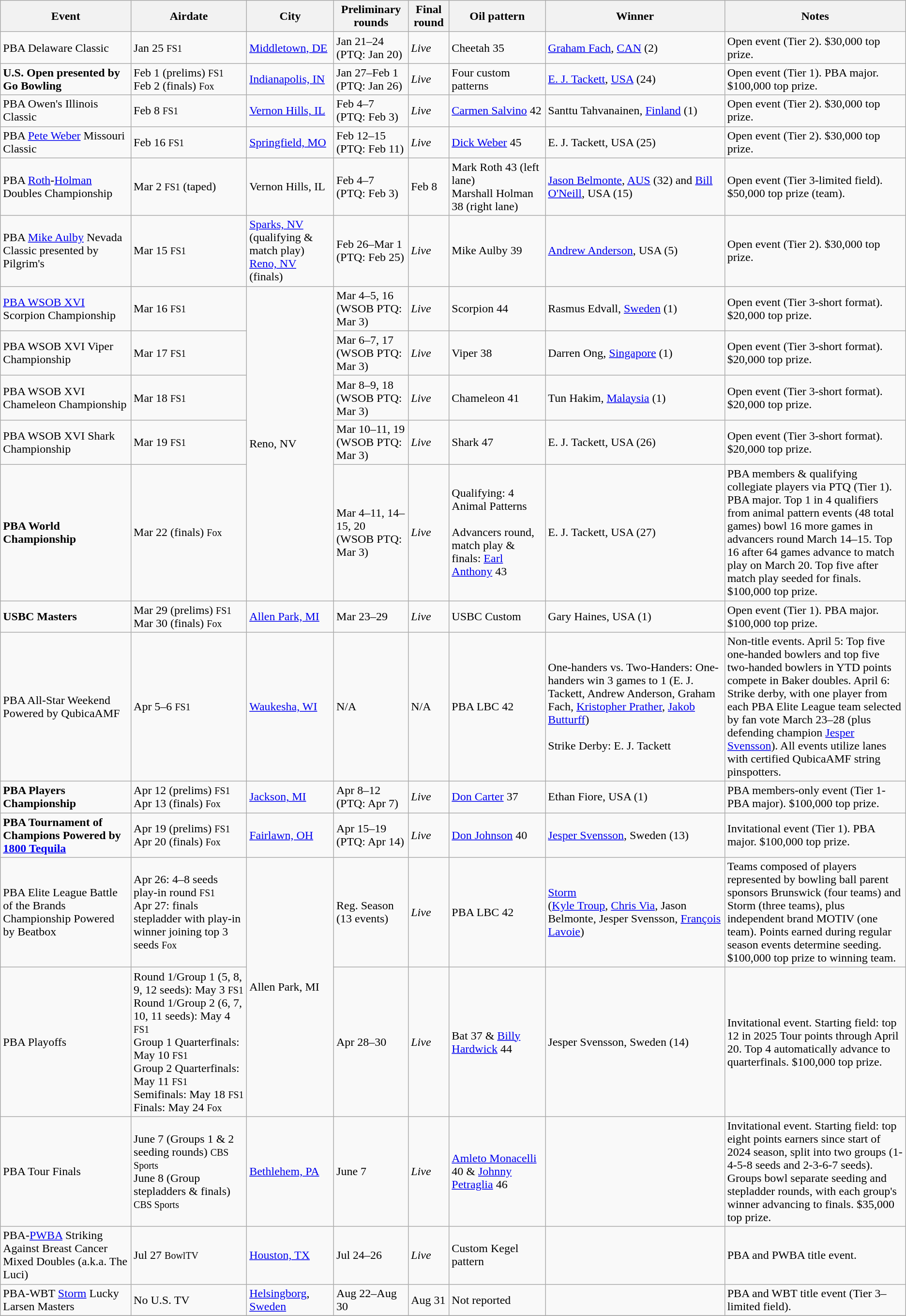<table class="wikitable">
<tr>
<th>Event</th>
<th>Airdate</th>
<th>City</th>
<th>Preliminary rounds</th>
<th>Final round</th>
<th>Oil pattern</th>
<th>Winner</th>
<th width=20%>Notes</th>
</tr>
<tr>
<td>PBA Delaware Classic</td>
<td>Jan 25 <small>FS1</small></td>
<td><a href='#'>Middletown, DE</a></td>
<td>Jan 21–24<br>(PTQ: Jan 20)</td>
<td><em>Live</em></td>
<td>Cheetah 35</td>
<td><a href='#'>Graham Fach</a>, <a href='#'>CAN</a> (2)</td>
<td>Open event (Tier 2). $30,000 top prize.</td>
</tr>
<tr>
<td><strong>U.S. Open presented by Go Bowling</strong></td>
<td>Feb 1 (prelims) <small>FS1</small><br>Feb 2 (finals) <small>Fox</small></td>
<td><a href='#'>Indianapolis, IN</a></td>
<td>Jan 27–Feb 1<br>(PTQ: Jan 26)</td>
<td><em>Live</em></td>
<td>Four custom patterns</td>
<td><a href='#'>E. J. Tackett</a>, <a href='#'>USA</a> (24)</td>
<td>Open event (Tier 1). PBA major. $100,000 top prize.</td>
</tr>
<tr>
<td>PBA Owen's Illinois Classic</td>
<td>Feb 8 <small>FS1</small></td>
<td><a href='#'>Vernon Hills, IL</a></td>
<td>Feb 4–7<br>(PTQ: Feb 3)</td>
<td><em>Live</em></td>
<td><a href='#'>Carmen Salvino</a> 42</td>
<td>Santtu Tahvanainen, <a href='#'>Finland</a> (1)</td>
<td>Open event (Tier 2). $30,000 top prize.</td>
</tr>
<tr>
<td>PBA <a href='#'>Pete Weber</a> Missouri Classic</td>
<td>Feb 16 <small>FS1</small></td>
<td><a href='#'>Springfield, MO</a></td>
<td>Feb 12–15<br>(PTQ: Feb 11)</td>
<td><em>Live</em></td>
<td><a href='#'>Dick Weber</a> 45</td>
<td>E. J. Tackett, USA (25)</td>
<td>Open event (Tier 2). $30,000 top prize.</td>
</tr>
<tr>
<td>PBA <a href='#'>Roth</a>-<a href='#'>Holman</a> Doubles Championship</td>
<td>Mar 2 <small>FS1</small> (taped)</td>
<td>Vernon Hills, IL</td>
<td>Feb 4–7<br>(PTQ: Feb 3)</td>
<td>Feb 8</td>
<td>Mark Roth 43 (left lane)<br>Marshall Holman 38 (right lane)</td>
<td><a href='#'>Jason Belmonte</a>, <a href='#'>AUS</a> (32) and <a href='#'>Bill O'Neill</a>, USA (15)</td>
<td>Open event (Tier 3-limited field). $50,000 top prize (team).</td>
</tr>
<tr>
<td>PBA <a href='#'>Mike Aulby</a> Nevada Classic presented by Pilgrim's</td>
<td>Mar 15 <small>FS1</small></td>
<td><a href='#'>Sparks, NV</a> (qualifying & match play)<br><a href='#'>Reno, NV</a> (finals)</td>
<td>Feb 26–Mar 1<br>(PTQ: Feb 25)</td>
<td><em>Live</em></td>
<td>Mike Aulby 39</td>
<td><a href='#'>Andrew Anderson</a>, USA (5)</td>
<td>Open event (Tier 2). $30,000 top prize.</td>
</tr>
<tr>
<td><a href='#'>PBA WSOB XVI</a> Scorpion Championship</td>
<td>Mar 16 <small>FS1</small></td>
<td rowspan="5">Reno, NV</td>
<td>Mar 4–5, 16<br>(WSOB PTQ: Mar 3)</td>
<td><em>Live</em></td>
<td>Scorpion 44</td>
<td>Rasmus Edvall, <a href='#'>Sweden</a> (1)</td>
<td>Open event (Tier 3-short format). $20,000 top prize.</td>
</tr>
<tr>
<td>PBA WSOB XVI Viper Championship</td>
<td>Mar 17 <small>FS1</small></td>
<td>Mar 6–7, 17<br>(WSOB PTQ: Mar 3)</td>
<td><em>Live</em></td>
<td>Viper 38</td>
<td>Darren Ong, <a href='#'>Singapore</a> (1)</td>
<td>Open event (Tier 3-short format). $20,000 top prize.</td>
</tr>
<tr>
<td>PBA WSOB XVI Chameleon Championship</td>
<td>Mar 18 <small>FS1</small></td>
<td>Mar 8–9, 18<br>(WSOB PTQ: Mar 3)</td>
<td><em>Live</em></td>
<td>Chameleon 41</td>
<td>Tun Hakim, <a href='#'>Malaysia</a> (1)</td>
<td>Open event (Tier 3-short format). $20,000 top prize.</td>
</tr>
<tr>
<td>PBA WSOB XVI Shark Championship</td>
<td>Mar 19 <small>FS1</small></td>
<td>Mar 10–11, 19<br>(WSOB PTQ: Mar 3)</td>
<td><em>Live</em></td>
<td>Shark 47</td>
<td>E. J. Tackett, USA (26)</td>
<td>Open event (Tier 3-short format). $20,000 top prize.</td>
</tr>
<tr>
<td><strong>PBA World Championship</strong></td>
<td>Mar 22 (finals) <small>Fox</small></td>
<td>Mar 4–11, 14–15, 20<br>(WSOB PTQ: Mar 3)</td>
<td><em>Live</em></td>
<td>Qualifying: 4 Animal Patterns<br><br>Advancers round, match play & finals: <a href='#'>Earl Anthony</a> 43</td>
<td>E. J. Tackett, USA (27)</td>
<td>PBA members & qualifying collegiate players via PTQ (Tier 1). PBA major. Top 1 in 4 qualifiers from animal pattern events (48 total games) bowl 16 more games in advancers round March 14–15. Top 16 after 64 games advance to match play on March 20. Top five after match play seeded for finals. $100,000 top prize.</td>
</tr>
<tr>
<td><strong>USBC Masters</strong></td>
<td>Mar 29 (prelims) <small>FS1</small><br>Mar 30 (finals) <small>Fox</small></td>
<td><a href='#'>Allen Park, MI</a></td>
<td>Mar 23–29</td>
<td><em>Live</em></td>
<td>USBC Custom</td>
<td>Gary Haines, USA (1)</td>
<td>Open event (Tier 1). PBA major. $100,000 top prize.</td>
</tr>
<tr>
<td>PBA All-Star Weekend Powered by QubicaAMF</td>
<td>Apr 5–6 <small>FS1</small></td>
<td><a href='#'>Waukesha, WI</a></td>
<td>N/A</td>
<td>N/A</td>
<td>PBA LBC 42</td>
<td>One-handers vs. Two-Handers: One-handers win 3 games to 1 (E. J. Tackett, Andrew Anderson, Graham Fach, <a href='#'>Kristopher Prather</a>, <a href='#'>Jakob Butturff</a>)<br><br>Strike Derby: E. J. Tackett</td>
<td>Non-title events. April 5: Top five one-handed bowlers and top five two-handed bowlers in YTD points compete in Baker doubles. April 6: Strike derby, with one player from each PBA Elite League team selected by fan vote March 23–28 (plus defending champion <a href='#'>Jesper Svensson</a>). All events utilize lanes with certified QubicaAMF string pinspotters.</td>
</tr>
<tr>
<td><strong>PBA Players Championship</strong></td>
<td>Apr 12 (prelims) <small>FS1</small><br>Apr 13 (finals) <small>Fox</small></td>
<td><a href='#'>Jackson, MI</a></td>
<td>Apr 8–12<br>(PTQ: Apr 7)</td>
<td><em>Live</em></td>
<td><a href='#'>Don Carter</a> 37</td>
<td>Ethan Fiore, USA (1)</td>
<td>PBA members-only event (Tier 1-PBA major). $100,000 top prize.</td>
</tr>
<tr>
<td><strong>PBA Tournament of Champions Powered by <a href='#'>1800 Tequila</a></strong></td>
<td>Apr 19 (prelims) <small>FS1</small><br>Apr 20 (finals) <small>Fox</small></td>
<td><a href='#'>Fairlawn, OH</a></td>
<td>Apr 15–19<br>(PTQ: Apr 14)</td>
<td><em>Live</em></td>
<td><a href='#'>Don Johnson</a> 40</td>
<td><a href='#'>Jesper Svensson</a>, Sweden (13)</td>
<td>Invitational event (Tier 1). PBA major. $100,000 top prize.</td>
</tr>
<tr>
<td>PBA Elite League Battle of the Brands Championship Powered by Beatbox</td>
<td>Apr 26: 4–8 seeds play-in round <small>FS1</small><br>Apr 27: finals stepladder with play-in winner joining top 3 seeds <small>Fox</small></td>
<td rowspan="2">Allen Park, MI</td>
<td>Reg. Season (13 events)</td>
<td><em>Live</em></td>
<td>PBA LBC 42</td>
<td><a href='#'>Storm</a><br>(<a href='#'>Kyle Troup</a>, <a href='#'>Chris Via</a>, Jason Belmonte, Jesper Svensson, <a href='#'>François Lavoie</a>)</td>
<td>Teams composed of players represented by bowling ball parent sponsors Brunswick (four teams) and Storm (three teams), plus independent brand MOTIV (one team). Points earned during regular season events determine seeding. $100,000 top prize to winning team.</td>
</tr>
<tr>
<td>PBA Playoffs</td>
<td>Round 1/Group 1 (5, 8, 9, 12 seeds): May 3 <small>FS1</small><br>Round 1/Group 2 (6, 7, 10, 11 seeds): May 4 <small>FS1</small><br>Group 1 Quarterfinals:  May 10 <small>FS1</small><br>Group 2 Quarterfinals:  May 11 <small>FS1</small><br>Semifinals: May 18 <small>FS1</small><br>Finals: May 24 <small>Fox</small></td>
<td>Apr 28–30</td>
<td><em>Live</em></td>
<td>Bat 37 & <a href='#'>Billy Hardwick</a> 44</td>
<td>Jesper Svensson, Sweden (14)</td>
<td>Invitational event. Starting field: top 12 in 2025 Tour points through April 20. Top 4 automatically advance to quarterfinals. $100,000 top prize.</td>
</tr>
<tr>
<td>PBA Tour Finals</td>
<td>June 7 (Groups 1 & 2 seeding rounds) <small>CBS Sports</small><br>June 8 (Group stepladders & finals) <small>CBS Sports</small></td>
<td><a href='#'>Bethlehem, PA</a></td>
<td>June 7</td>
<td><em>Live</em></td>
<td><a href='#'>Amleto Monacelli</a> 40 & <a href='#'>Johnny Petraglia</a> 46</td>
<td></td>
<td>Invitational event. Starting field: top eight points earners since start of 2024 season, split into two groups (1-4-5-8 seeds and 2-3-6-7 seeds). Groups bowl separate seeding and stepladder rounds, with each group's winner advancing to finals. $35,000 top prize.</td>
</tr>
<tr>
<td>PBA-<a href='#'>PWBA</a> Striking Against Breast Cancer Mixed Doubles (a.k.a. The Luci)</td>
<td>Jul 27 <small>BowlTV</small></td>
<td><a href='#'>Houston, TX</a></td>
<td>Jul 24–26</td>
<td><em>Live</em></td>
<td>Custom Kegel pattern</td>
<td></td>
<td>PBA and PWBA title event.</td>
</tr>
<tr>
<td>PBA-WBT <a href='#'>Storm</a> Lucky Larsen Masters</td>
<td>No U.S. TV</td>
<td><a href='#'>Helsingborg</a>, <a href='#'>Sweden</a></td>
<td>Aug 22–Aug 30</td>
<td>Aug 31</td>
<td>Not reported</td>
<td></td>
<td>PBA and WBT title event (Tier 3–limited field).</td>
</tr>
<tr>
</tr>
</table>
